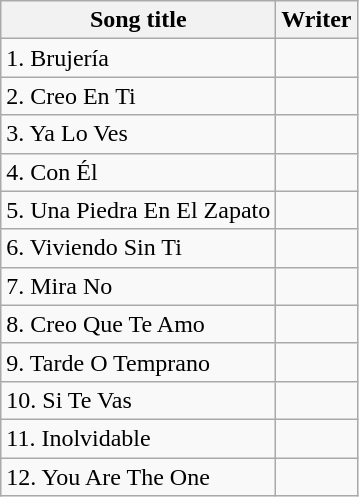<table class="wikitable">
<tr>
<th>Song title</th>
<th>Writer</th>
</tr>
<tr>
<td>1. Brujería</td>
<td></td>
</tr>
<tr>
<td>2. Creo En Ti</td>
<td></td>
</tr>
<tr>
<td>3. Ya Lo Ves</td>
<td></td>
</tr>
<tr>
<td>4. Con Él</td>
<td></td>
</tr>
<tr>
<td>5. Una Piedra En El Zapato</td>
<td></td>
</tr>
<tr>
<td>6. Viviendo Sin Ti</td>
<td></td>
</tr>
<tr>
<td>7. Mira No</td>
<td></td>
</tr>
<tr>
<td>8. Creo Que Te Amo</td>
<td></td>
</tr>
<tr>
<td>9. Tarde O Temprano</td>
<td></td>
</tr>
<tr>
<td>10. Si Te Vas</td>
<td></td>
</tr>
<tr>
<td>11. Inolvidable</td>
<td></td>
</tr>
<tr>
<td>12. You Are The One</td>
<td></td>
</tr>
</table>
